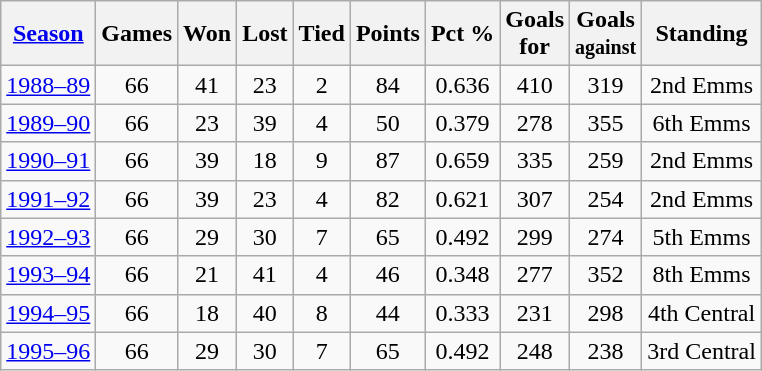<table class="wikitable" style="text-align:center">
<tr>
<th><a href='#'>Season</a></th>
<th>Games</th>
<th>Won</th>
<th>Lost</th>
<th>Tied</th>
<th>Points</th>
<th>Pct %</th>
<th>Goals<br>for</th>
<th>Goals<br><small>against</small></th>
<th>Standing</th>
</tr>
<tr>
<td><a href='#'>1988–89</a></td>
<td>66</td>
<td>41</td>
<td>23</td>
<td>2</td>
<td>84</td>
<td>0.636</td>
<td>410</td>
<td>319</td>
<td>2nd Emms</td>
</tr>
<tr>
<td><a href='#'>1989–90</a></td>
<td>66</td>
<td>23</td>
<td>39</td>
<td>4</td>
<td>50</td>
<td>0.379</td>
<td>278</td>
<td>355</td>
<td>6th Emms</td>
</tr>
<tr>
<td><a href='#'>1990–91</a></td>
<td>66</td>
<td>39</td>
<td>18</td>
<td>9</td>
<td>87</td>
<td>0.659</td>
<td>335</td>
<td>259</td>
<td>2nd Emms</td>
</tr>
<tr>
<td><a href='#'>1991–92</a></td>
<td>66</td>
<td>39</td>
<td>23</td>
<td>4</td>
<td>82</td>
<td>0.621</td>
<td>307</td>
<td>254</td>
<td>2nd Emms</td>
</tr>
<tr>
<td><a href='#'>1992–93</a></td>
<td>66</td>
<td>29</td>
<td>30</td>
<td>7</td>
<td>65</td>
<td>0.492</td>
<td>299</td>
<td>274</td>
<td>5th Emms</td>
</tr>
<tr>
<td><a href='#'>1993–94</a></td>
<td>66</td>
<td>21</td>
<td>41</td>
<td>4</td>
<td>46</td>
<td>0.348</td>
<td>277</td>
<td>352</td>
<td>8th Emms</td>
</tr>
<tr>
<td><a href='#'>1994–95</a></td>
<td>66</td>
<td>18</td>
<td>40</td>
<td>8</td>
<td>44</td>
<td>0.333</td>
<td>231</td>
<td>298</td>
<td>4th Central</td>
</tr>
<tr>
<td><a href='#'>1995–96</a></td>
<td>66</td>
<td>29</td>
<td>30</td>
<td>7</td>
<td>65</td>
<td>0.492</td>
<td>248</td>
<td>238</td>
<td>3rd Central</td>
</tr>
</table>
